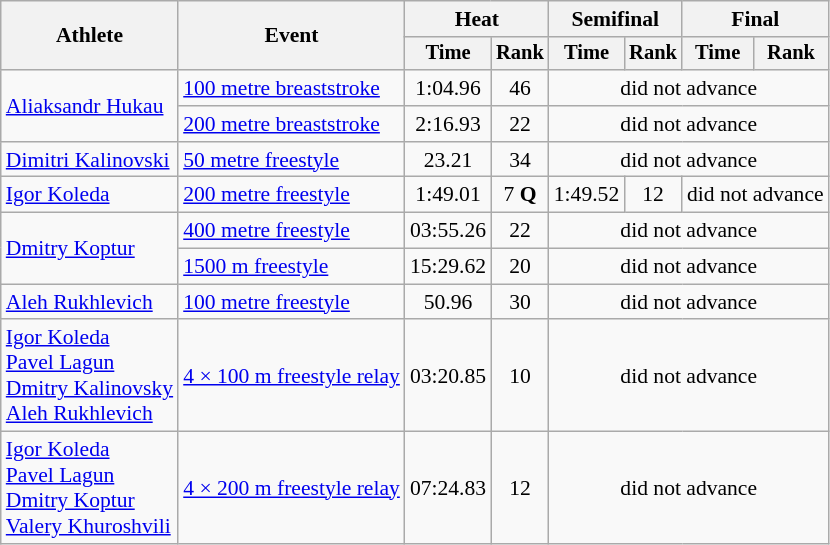<table class=wikitable style="font-size:90%">
<tr>
<th rowspan="2">Athlete</th>
<th rowspan="2">Event</th>
<th colspan="2">Heat</th>
<th colspan="2">Semifinal</th>
<th colspan="2">Final</th>
</tr>
<tr style="font-size:95%">
<th>Time</th>
<th>Rank</th>
<th>Time</th>
<th>Rank</th>
<th>Time</th>
<th>Rank</th>
</tr>
<tr align=center>
<td align=left rowspan=2><a href='#'>Aliaksandr Hukau</a></td>
<td align=left><a href='#'>100 metre breaststroke</a></td>
<td>1:04.96</td>
<td>46</td>
<td colspan=4>did not advance</td>
</tr>
<tr align=center>
<td align=left><a href='#'>200 metre breaststroke</a></td>
<td>2:16.93</td>
<td>22</td>
<td colspan=4>did not advance</td>
</tr>
<tr align=center>
<td align=left rowspan=1><a href='#'>Dimitri Kalinovski</a></td>
<td align=left><a href='#'>50 metre freestyle</a></td>
<td>23.21</td>
<td>34</td>
<td colspan=6>did not advance</td>
</tr>
<tr align=center>
<td align=left><a href='#'>Igor Koleda</a></td>
<td align=left><a href='#'>200 metre freestyle</a></td>
<td>1:49.01</td>
<td>7 <strong>Q</strong></td>
<td>1:49.52</td>
<td>12</td>
<td colspan=2>did not advance</td>
</tr>
<tr align=center>
<td align=left rowspan=2><a href='#'>Dmitry Koptur</a></td>
<td align=left><a href='#'>400 metre freestyle</a></td>
<td>03:55.26</td>
<td>22</td>
<td colspan=6>did not advance</td>
</tr>
<tr align=center>
<td align=left><a href='#'>1500 m freestyle</a></td>
<td>15:29.62</td>
<td>20</td>
<td colspan=4>did not advance</td>
</tr>
<tr align=center>
<td align=left rowspan=1><a href='#'>Aleh Rukhlevich</a></td>
<td align=left><a href='#'>100 metre freestyle</a></td>
<td>50.96</td>
<td>30</td>
<td colspan=6>did not advance</td>
</tr>
<tr align=center>
<td align=left><a href='#'>Igor Koleda</a><br><a href='#'>Pavel Lagun</a><br><a href='#'>Dmitry Kalinovsky</a><br><a href='#'>Aleh Rukhlevich</a></td>
<td align=left><a href='#'>4 × 100 m freestyle relay</a></td>
<td>03:20.85</td>
<td>10</td>
<td colspan=4>did not advance</td>
</tr>
<tr align=center>
<td align=left><a href='#'>Igor Koleda</a><br><a href='#'>Pavel Lagun</a><br><a href='#'>Dmitry Koptur</a><br><a href='#'>Valery Khuroshvili</a></td>
<td align=left><a href='#'>4 × 200 m freestyle relay</a></td>
<td>07:24.83</td>
<td>12</td>
<td colspan=4>did not advance</td>
</tr>
</table>
